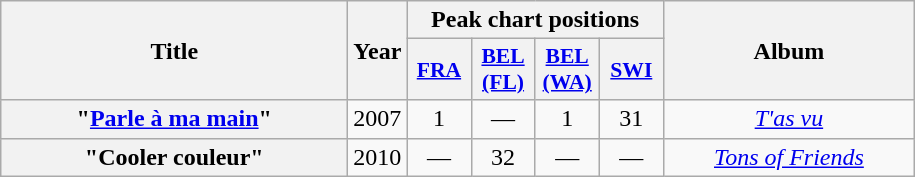<table class="wikitable plainrowheaders" style="text-align:center;">
<tr>
<th scope="col" rowspan="2" style="width:14em;">Title</th>
<th scope="col" rowspan="2">Year</th>
<th scope="col" colspan="4">Peak chart positions</th>
<th scope="col" rowspan="2" style="width:10em;">Album</th>
</tr>
<tr>
<th scope="col" style="width:2.5em;font-size:90%;"><a href='#'>FRA</a><br></th>
<th scope="col" style="width:2.5em;font-size:90%;"><a href='#'>BEL<br>(FL)</a><br></th>
<th scope="col" style="width:2.5em;font-size:90%;"><a href='#'>BEL<br>(WA)</a><br></th>
<th scope="col" style="width:2.5em;font-size:90%;"><a href='#'>SWI</a><br></th>
</tr>
<tr>
<th scope="row">"<a href='#'>Parle à ma main</a>"<br></th>
<td>2007</td>
<td>1</td>
<td>—</td>
<td>1</td>
<td>31</td>
<td><em><a href='#'>T'as vu</a></em></td>
</tr>
<tr>
<th scope="row">"Cooler couleur"<br></th>
<td>2010</td>
<td>—</td>
<td>32</td>
<td>—</td>
<td>—</td>
<td><em><a href='#'>Tons of Friends</a></em></td>
</tr>
</table>
